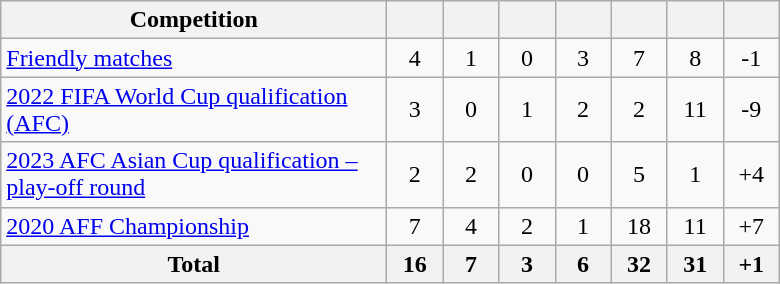<table class="wikitable" style="text-align: center;">
<tr>
<th width=250>Competition</th>
<th width=30></th>
<th width=30></th>
<th width=30></th>
<th width=30></th>
<th width=30></th>
<th width=30></th>
<th width=30></th>
</tr>
<tr>
<td align="left"><a href='#'>Friendly matches</a></td>
<td>4</td>
<td>1</td>
<td>0</td>
<td>3</td>
<td>7</td>
<td>8</td>
<td>-1</td>
</tr>
<tr>
<td align="left"><a href='#'>2022 FIFA World Cup qualification (AFC)</a></td>
<td>3</td>
<td>0</td>
<td>1</td>
<td>2</td>
<td>2</td>
<td>11</td>
<td>-9</td>
</tr>
<tr>
<td align="left"><a href='#'>2023 AFC Asian Cup qualification – play-off round</a></td>
<td>2</td>
<td>2</td>
<td>0</td>
<td>0</td>
<td>5</td>
<td>1</td>
<td>+4</td>
</tr>
<tr>
<td align="left"><a href='#'>2020 AFF Championship</a></td>
<td>7</td>
<td>4</td>
<td>2</td>
<td>1</td>
<td>18</td>
<td>11</td>
<td>+7</td>
</tr>
<tr>
<th>Total</th>
<th>16</th>
<th>7</th>
<th>3</th>
<th>6</th>
<th>32</th>
<th>31</th>
<th>+1</th>
</tr>
</table>
